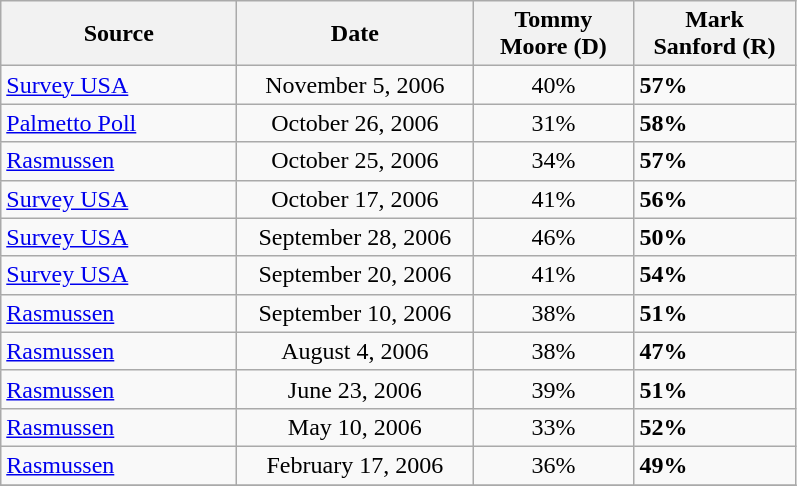<table class="wikitable">
<tr>
<th width=150px>Source</th>
<th width=150px>Date</th>
<th width=100px>Tommy<br>Moore (D)</th>
<th width=100px>Mark<br>Sanford (R)</th>
</tr>
<tr>
<td><a href='#'>Survey USA</a></td>
<td align=center>November 5, 2006</td>
<td align="center">40%</td>
<td><strong>57%</strong></td>
</tr>
<tr>
<td><a href='#'>Palmetto Poll</a></td>
<td align=center>October 26, 2006</td>
<td align="center">31%</td>
<td><strong>58%</strong></td>
</tr>
<tr>
<td><a href='#'>Rasmussen</a></td>
<td align=center>October 25, 2006</td>
<td align="center">34%</td>
<td><strong>57%</strong></td>
</tr>
<tr>
<td><a href='#'>Survey USA</a></td>
<td align=center>October 17, 2006</td>
<td align="center">41%</td>
<td><strong>56%</strong></td>
</tr>
<tr>
<td><a href='#'>Survey USA</a></td>
<td align=center>September 28, 2006</td>
<td align="center">46%</td>
<td><strong>50%</strong></td>
</tr>
<tr>
<td><a href='#'>Survey USA</a></td>
<td align=center>September 20, 2006</td>
<td align="center">41%</td>
<td><strong>54%</strong></td>
</tr>
<tr>
<td><a href='#'>Rasmussen</a></td>
<td align=center>September 10, 2006</td>
<td align="center">38%</td>
<td><strong>51%</strong></td>
</tr>
<tr>
<td><a href='#'>Rasmussen</a></td>
<td align=center>August 4, 2006</td>
<td align="center">38%</td>
<td><strong>47%</strong></td>
</tr>
<tr>
<td><a href='#'>Rasmussen</a></td>
<td align=center>June 23, 2006</td>
<td align="center">39%</td>
<td><strong>51%</strong></td>
</tr>
<tr>
<td><a href='#'>Rasmussen</a></td>
<td align=center>May 10, 2006</td>
<td align="center">33%</td>
<td><strong>52%</strong></td>
</tr>
<tr>
<td><a href='#'>Rasmussen</a></td>
<td align=center>February 17, 2006</td>
<td align="center">36%</td>
<td><strong>49%</strong></td>
</tr>
<tr>
</tr>
</table>
